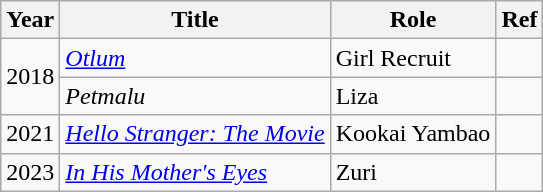<table class="wikitable sortable">
<tr>
<th>Year</th>
<th>Title</th>
<th>Role</th>
<th>Ref</th>
</tr>
<tr>
<td rowspan="2">2018</td>
<td><em><a href='#'>Otlum</a></em></td>
<td>Girl Recruit</td>
<td></td>
</tr>
<tr>
<td><em>Petmalu</em></td>
<td>Liza</td>
<td></td>
</tr>
<tr>
<td>2021</td>
<td><em><a href='#'>Hello Stranger: The Movie</a></em></td>
<td>Kookai Yambao</td>
<td></td>
</tr>
<tr>
<td>2023</td>
<td><em><a href='#'>In His Mother's Eyes</a></em></td>
<td>Zuri</td>
<td></td>
</tr>
</table>
